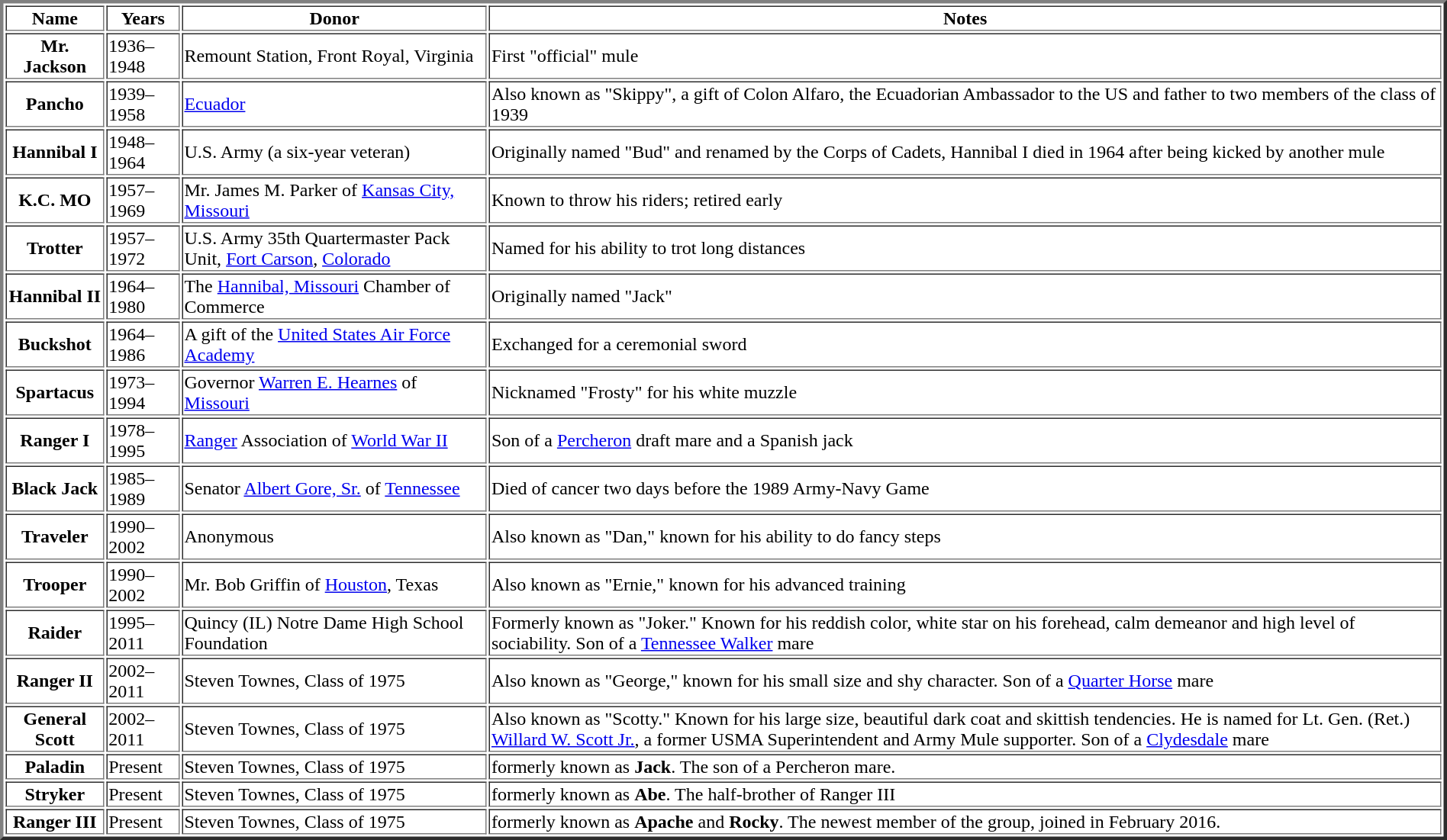<table border="3">
<tr>
<th>Name</th>
<th>Years</th>
<th>Donor</th>
<th>Notes</th>
</tr>
<tr>
<th>Mr. Jackson</th>
<td>1936–1948</td>
<td>Remount Station, Front Royal, Virginia</td>
<td>First "official" mule</td>
</tr>
<tr>
<th>Pancho</th>
<td>1939–1958</td>
<td><a href='#'>Ecuador</a></td>
<td>Also known as "Skippy", a gift of Colon Alfaro, the Ecuadorian Ambassador to the US and father to two members of the class of 1939</td>
</tr>
<tr>
<th>Hannibal I</th>
<td>1948–1964</td>
<td>U.S. Army (a six-year veteran)</td>
<td>Originally named "Bud" and renamed by the Corps of Cadets, Hannibal I died in 1964 after being kicked by another mule</td>
</tr>
<tr>
<th>K.C. MO</th>
<td>1957–1969</td>
<td>Mr. James M. Parker of <a href='#'>Kansas City, Missouri</a></td>
<td>Known to throw his riders; retired early</td>
</tr>
<tr>
<th>Trotter</th>
<td>1957–1972</td>
<td>U.S. Army 35th Quartermaster Pack Unit, <a href='#'>Fort Carson</a>, <a href='#'>Colorado</a></td>
<td>Named for his ability to trot long distances</td>
</tr>
<tr>
<th>Hannibal II</th>
<td>1964–1980</td>
<td>The <a href='#'>Hannibal, Missouri</a> Chamber of Commerce</td>
<td>Originally named "Jack"</td>
</tr>
<tr>
<th>Buckshot</th>
<td>1964–1986</td>
<td>A gift of the <a href='#'>United States Air Force Academy</a></td>
<td>Exchanged for a ceremonial sword</td>
</tr>
<tr>
<th>Spartacus</th>
<td>1973–1994</td>
<td>Governor <a href='#'>Warren E. Hearnes</a> of <a href='#'>Missouri</a></td>
<td>Nicknamed "Frosty" for his white muzzle</td>
</tr>
<tr>
<th>Ranger I</th>
<td>1978–1995</td>
<td><a href='#'>Ranger</a> Association of <a href='#'>World War II</a></td>
<td>Son of a <a href='#'>Percheron</a> draft mare and a Spanish jack</td>
</tr>
<tr>
<th>Black Jack</th>
<td>1985–1989</td>
<td>Senator <a href='#'>Albert Gore, Sr.</a> of <a href='#'>Tennessee</a></td>
<td>Died of cancer two days before the 1989 Army-Navy Game</td>
</tr>
<tr>
<th>Traveler</th>
<td>1990–2002</td>
<td>Anonymous</td>
<td>Also known as "Dan," known for his ability to do fancy steps</td>
</tr>
<tr>
<th>Trooper</th>
<td>1990–2002</td>
<td>Mr. Bob Griffin of <a href='#'>Houston</a>, Texas</td>
<td>Also known as "Ernie," known for his advanced training</td>
</tr>
<tr>
<th>Raider</th>
<td>1995–2011</td>
<td>Quincy (IL) Notre Dame High School Foundation</td>
<td>Formerly known as "Joker." Known for his reddish color, white star on his forehead, calm demeanor and high level of sociability. Son of a <a href='#'>Tennessee Walker</a> mare</td>
</tr>
<tr>
<th>Ranger II</th>
<td>2002–2011</td>
<td>Steven Townes, Class of 1975</td>
<td>Also known as "George," known for his small size and shy character. Son of a <a href='#'>Quarter Horse</a> mare</td>
</tr>
<tr>
<th>General Scott</th>
<td>2002–2011</td>
<td>Steven Townes, Class of 1975</td>
<td>Also known as "Scotty." Known for his large size, beautiful dark coat and skittish tendencies. He is named for Lt. Gen. (Ret.) <a href='#'>Willard W. Scott Jr.</a>, a former USMA Superintendent and Army Mule supporter. Son of a <a href='#'>Clydesdale</a> mare</td>
</tr>
<tr>
<th>Paladin</th>
<td>Present</td>
<td>Steven Townes, Class of 1975</td>
<td>formerly known as <strong>Jack</strong>. The son of a Percheron mare.</td>
</tr>
<tr>
<th>Stryker</th>
<td>Present</td>
<td>Steven Townes, Class of 1975</td>
<td>formerly known as <strong>Abe</strong>. The half-brother of Ranger III</td>
</tr>
<tr>
<th>Ranger III</th>
<td>Present</td>
<td>Steven Townes, Class of 1975</td>
<td>formerly known as <strong>Apache</strong> and <strong>Rocky</strong>. The newest member of the group, joined in February 2016.</td>
</tr>
</table>
